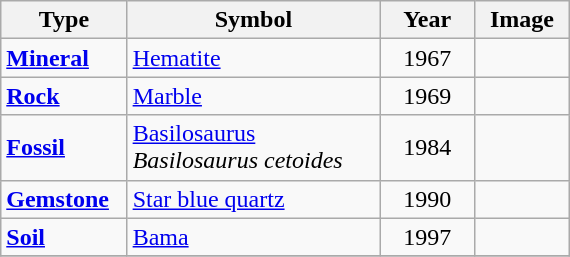<table class="wikitable">
<tr>
<th width="20%">Type</th>
<th width="40%">Symbol</th>
<th width="15%">Year</th>
<th width="15%">Image</th>
</tr>
<tr>
<td><strong><a href='#'>Mineral</a></strong></td>
<td><a href='#'>Hematite</a></td>
<td style="text-align:center">1967</td>
<td style="text-align:center"></td>
</tr>
<tr>
<td><strong><a href='#'>Rock</a></strong></td>
<td><a href='#'>Marble</a></td>
<td style="text-align:center">1969</td>
<td style="text-align:center"></td>
</tr>
<tr>
<td><strong><a href='#'>Fossil</a></strong></td>
<td><a href='#'>Basilosaurus</a><br><em>Basilosaurus cetoides</em></td>
<td style="text-align:center">1984</td>
<td style="text-align:center"></td>
</tr>
<tr>
<td><strong><a href='#'>Gemstone</a></strong></td>
<td><a href='#'>Star blue quartz</a></td>
<td style="text-align:center">1990</td>
<td style="text-align:center"></td>
</tr>
<tr>
<td><strong><a href='#'>Soil</a></strong></td>
<td><a href='#'>Bama</a></td>
<td style="text-align:center">1997</td>
<td style="text-align:center"></td>
</tr>
<tr>
</tr>
</table>
